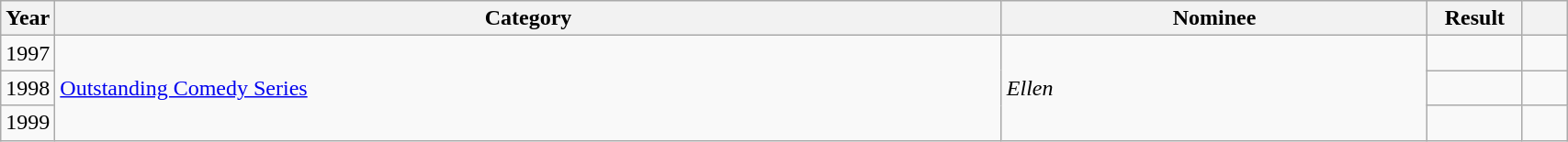<table class="wikitable" width=90%>
<tr>
<th scope="col">Year</th>
<th width="800" scope="col">Category</th>
<th width="350" scope="col">Nominee</th>
<th width="65" scope="col">Result</th>
<th width="30" scope="col"></th>
</tr>
<tr>
<td>1997</td>
<td scope="row" rowspan="3"><a href='#'>Outstanding Comedy Series</a></td>
<td rowspan="3"><em>Ellen</em></td>
<td></td>
<td style="text-align:center;"></td>
</tr>
<tr>
<td>1998</td>
<td></td>
<td style="text-align:center;"></td>
</tr>
<tr>
<td>1999</td>
<td></td>
<td style="text-align:center;"></td>
</tr>
</table>
